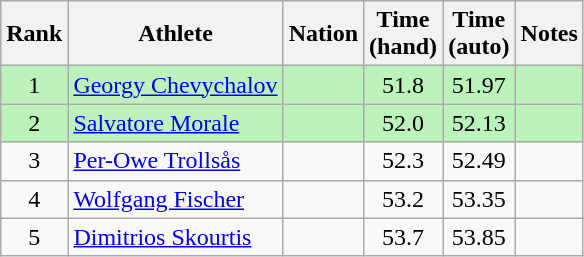<table class="wikitable sortable" style="text-align:center">
<tr>
<th>Rank</th>
<th>Athlete</th>
<th>Nation</th>
<th>Time<br>(hand)</th>
<th>Time<br>(auto)</th>
<th>Notes</th>
</tr>
<tr bgcolor=bbf3bb>
<td>1</td>
<td align=left><a href='#'>Georgy Chevychalov</a></td>
<td align=left></td>
<td>51.8</td>
<td>51.97</td>
<td></td>
</tr>
<tr bgcolor=bbf3bb>
<td>2</td>
<td align=left><a href='#'>Salvatore Morale</a></td>
<td align=left></td>
<td>52.0</td>
<td>52.13</td>
<td></td>
</tr>
<tr>
<td>3</td>
<td align=left><a href='#'>Per-Owe Trollsås</a></td>
<td align=left></td>
<td>52.3</td>
<td>52.49</td>
<td></td>
</tr>
<tr>
<td>4</td>
<td align=left><a href='#'>Wolfgang Fischer</a></td>
<td align=left></td>
<td>53.2</td>
<td>53.35</td>
<td></td>
</tr>
<tr>
<td>5</td>
<td align=left><a href='#'>Dimitrios Skourtis</a></td>
<td align=left></td>
<td>53.7</td>
<td>53.85</td>
<td></td>
</tr>
</table>
